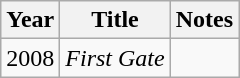<table class="wikitable">
<tr>
<th>Year</th>
<th>Title</th>
<th>Notes</th>
</tr>
<tr>
<td>2008</td>
<td><em>First Gate</em></td>
<td></td>
</tr>
</table>
